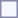<table style="border:1px solid #8888aa; background-color:#f7f8ff; padding:5px; font-size:95%; margin: 0px 12px 12px 0px;">
</table>
